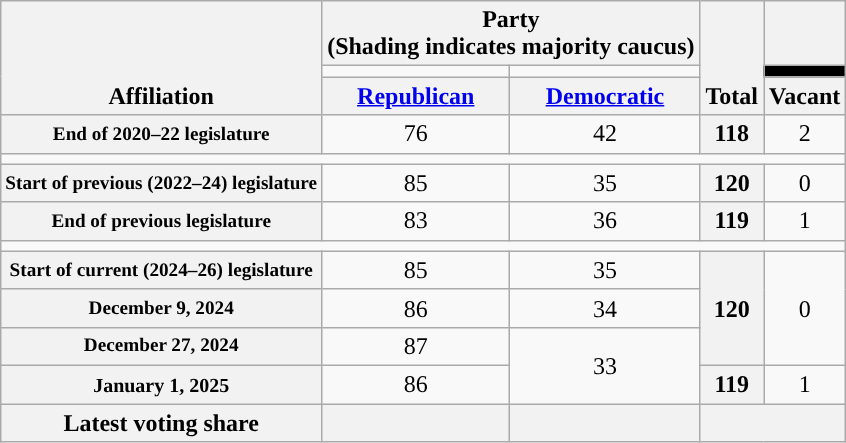<table class="wikitable" style="text-align:center">
<tr style="vertical-align:bottom;">
<th rowspan="3">Affiliation</th>
<th colspan="2">Party <div>(Shading indicates majority caucus)</div></th>
<th rowspan="3">Total</th>
<th></th>
</tr>
<tr style="height:5px">
<td style="background-color:"></td>
<td style="background-color:"></td>
<td style="background: black"></td>
</tr>
<tr>
<th><a href='#'>Republican</a></th>
<th><a href='#'>Democratic</a></th>
<th>Vacant</th>
</tr>
<tr>
<th nowrap="" style="font-size:80%">End of 2020–22 legislature</th>
<td>76</td>
<td>42</td>
<th>118</th>
<td>2</td>
</tr>
<tr>
<td colspan="5"></td>
</tr>
<tr>
<th nowrap="" style="font-size:80%">Start of previous (2022–24) legislature</th>
<td>85</td>
<td>35</td>
<th>120</th>
<td>0</td>
</tr>
<tr>
<th nowrap="" style="font-size:80%">End of previous legislature</th>
<td>83</td>
<td>36</td>
<th>119</th>
<td>1</td>
</tr>
<tr>
<td colspan="5"></td>
</tr>
<tr>
<th nowrap="" style="font-size:80%">Start of current (2024–26) legislature</th>
<td>85</td>
<td>35</td>
<th rowspan="3">120</th>
<td rowspan="3">0</td>
</tr>
<tr>
<th nowrap="" style="font-size:80%">December 9, 2024</th>
<td>86</td>
<td>34</td>
</tr>
<tr>
<th nowrap="" style="font-size:80%">December 27, 2024</th>
<td>87</td>
<td rowspan="2">33</td>
</tr>
<tr>
<th><small>January 1, 2025</small></th>
<td>86</td>
<th>119</th>
<td>1</td>
</tr>
<tr>
<th>Latest voting share</th>
<th></th>
<th></th>
<th colspan="4"></th>
</tr>
</table>
